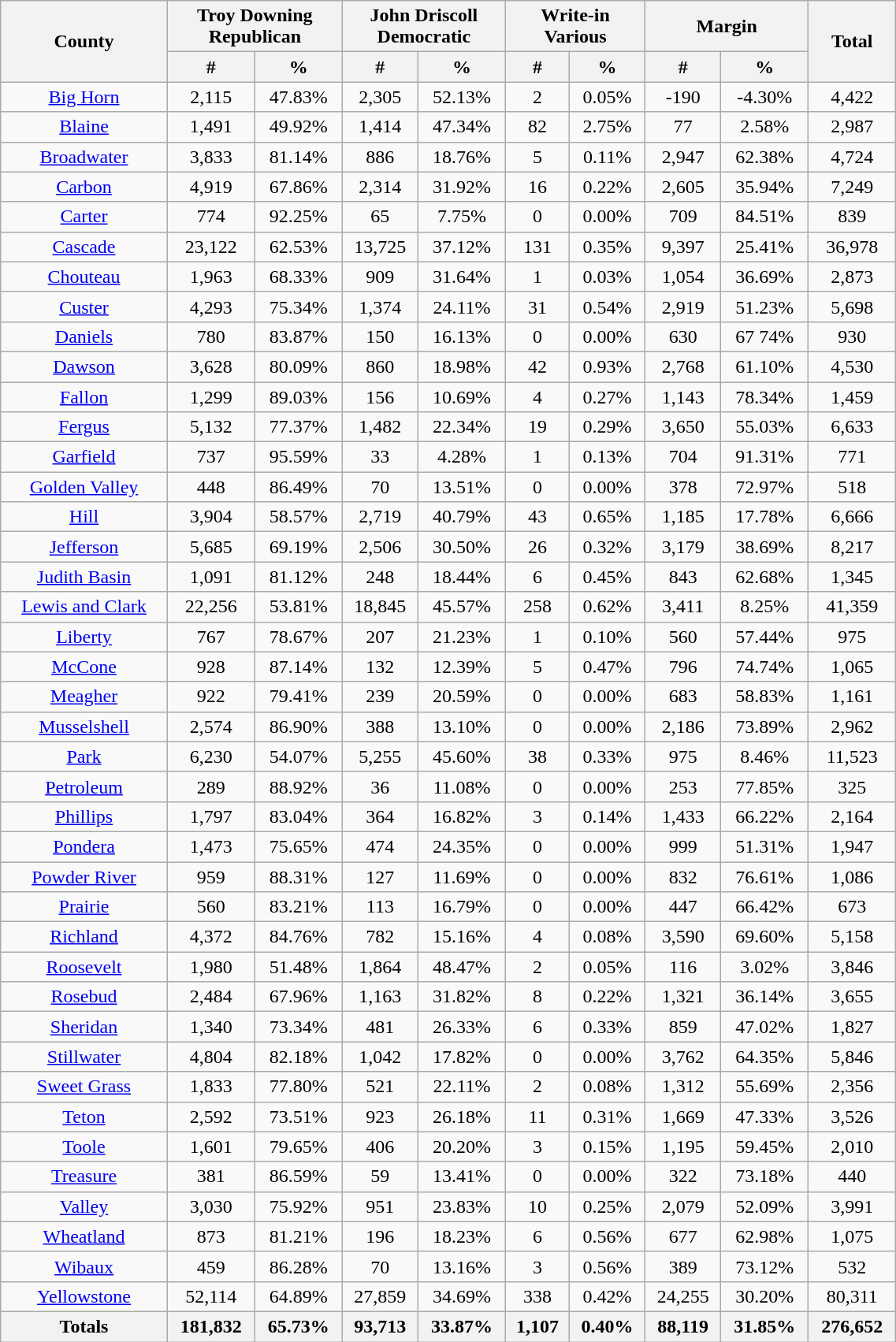<table width="60%"  class="wikitable sortable" style="text-align:center">
<tr>
<th rowspan="2">County</th>
<th colspan="2">Troy Downing<br>Republican</th>
<th colspan="2">John Driscoll<br>Democratic</th>
<th colspan="2">Write-in<br>Various</th>
<th colspan="2">Margin</th>
<th rowspan="2">Total</th>
</tr>
<tr>
<th style="text-align:center;" data-sort-type="number">#</th>
<th style="text-align:center;" data-sort-type="number">%</th>
<th style="text-align:center;" data-sort-type="number">#</th>
<th style="text-align:center;" data-sort-type="number">%</th>
<th style="text-align:center;" data-sort-type="number">#</th>
<th style="text-align:center;" data-sort-type="number">%</th>
<th style="text-align:center;" data-sort-type="number">#</th>
<th style="text-align:center;" data-sort-type="number">%</th>
</tr>
<tr style="text-align:center;">
<td><a href='#'>Big Horn</a></td>
<td>2,115</td>
<td>47.83%</td>
<td>2,305</td>
<td>52.13%</td>
<td>2</td>
<td>0.05%</td>
<td>-190</td>
<td>-4.30%</td>
<td>4,422</td>
</tr>
<tr style="text-align:center;">
<td><a href='#'>Blaine</a></td>
<td>1,491</td>
<td>49.92%</td>
<td>1,414</td>
<td>47.34%</td>
<td>82</td>
<td>2.75%</td>
<td>77</td>
<td>2.58%</td>
<td>2,987</td>
</tr>
<tr style="text-align:center;">
<td><a href='#'>Broadwater</a></td>
<td>3,833</td>
<td>81.14%</td>
<td>886</td>
<td>18.76%</td>
<td>5</td>
<td>0.11%</td>
<td>2,947</td>
<td>62.38%</td>
<td>4,724</td>
</tr>
<tr style="text-align:center;">
<td><a href='#'>Carbon</a></td>
<td>4,919</td>
<td>67.86%</td>
<td>2,314</td>
<td>31.92%</td>
<td>16</td>
<td>0.22%</td>
<td>2,605</td>
<td>35.94%</td>
<td>7,249</td>
</tr>
<tr style="text-align:center;">
<td><a href='#'>Carter</a></td>
<td>774</td>
<td>92.25%</td>
<td>65</td>
<td>7.75%</td>
<td>0</td>
<td>0.00%</td>
<td>709</td>
<td>84.51%</td>
<td>839</td>
</tr>
<tr style="text-align:center;">
<td><a href='#'>Cascade</a></td>
<td>23,122</td>
<td>62.53%</td>
<td>13,725</td>
<td>37.12%</td>
<td>131</td>
<td>0.35%</td>
<td>9,397</td>
<td>25.41%</td>
<td>36,978</td>
</tr>
<tr style="text-align:center;">
<td><a href='#'>Chouteau</a></td>
<td>1,963</td>
<td>68.33%</td>
<td>909</td>
<td>31.64%</td>
<td>1</td>
<td>0.03%</td>
<td>1,054</td>
<td>36.69%</td>
<td>2,873</td>
</tr>
<tr style="text-align:center;">
<td><a href='#'>Custer</a></td>
<td>4,293</td>
<td>75.34%</td>
<td>1,374</td>
<td>24.11%</td>
<td>31</td>
<td>0.54%</td>
<td>2,919</td>
<td>51.23%</td>
<td>5,698</td>
</tr>
<tr style="text-align:center;">
<td><a href='#'>Daniels</a></td>
<td>780</td>
<td>83.87%</td>
<td>150</td>
<td>16.13%</td>
<td>0</td>
<td>0.00%</td>
<td>630</td>
<td>67 74%</td>
<td>930</td>
</tr>
<tr style="text-align:center;">
<td><a href='#'>Dawson</a></td>
<td>3,628</td>
<td>80.09%</td>
<td>860</td>
<td>18.98%</td>
<td>42</td>
<td>0.93%</td>
<td>2,768</td>
<td>61.10%</td>
<td>4,530</td>
</tr>
<tr style="text-align:center;">
<td><a href='#'>Fallon</a></td>
<td>1,299</td>
<td>89.03%</td>
<td>156</td>
<td>10.69%</td>
<td>4</td>
<td>0.27%</td>
<td>1,143</td>
<td>78.34%</td>
<td>1,459</td>
</tr>
<tr style="text-align:center;">
<td><a href='#'>Fergus</a></td>
<td>5,132</td>
<td>77.37%</td>
<td>1,482</td>
<td>22.34%</td>
<td>19</td>
<td>0.29%</td>
<td>3,650</td>
<td>55.03%</td>
<td>6,633</td>
</tr>
<tr style="text-align:center;">
<td><a href='#'>Garfield</a></td>
<td>737</td>
<td>95.59%</td>
<td>33</td>
<td>4.28%</td>
<td>1</td>
<td>0.13%</td>
<td>704</td>
<td>91.31%</td>
<td>771</td>
</tr>
<tr style="text-align:center;">
<td><a href='#'>Golden Valley</a></td>
<td>448</td>
<td>86.49%</td>
<td>70</td>
<td>13.51%</td>
<td>0</td>
<td>0.00%</td>
<td>378</td>
<td>72.97%</td>
<td>518</td>
</tr>
<tr style="text-align:center;">
<td><a href='#'>Hill</a></td>
<td>3,904</td>
<td>58.57%</td>
<td>2,719</td>
<td>40.79%</td>
<td>43</td>
<td>0.65%</td>
<td>1,185</td>
<td>17.78%</td>
<td>6,666</td>
</tr>
<tr style="text-align:center;">
<td><a href='#'>Jefferson</a></td>
<td>5,685</td>
<td>69.19%</td>
<td>2,506</td>
<td>30.50%</td>
<td>26</td>
<td>0.32%</td>
<td>3,179</td>
<td>38.69%</td>
<td>8,217</td>
</tr>
<tr style="text-align:center;">
<td><a href='#'>Judith Basin</a></td>
<td>1,091</td>
<td>81.12%</td>
<td>248</td>
<td>18.44%</td>
<td>6</td>
<td>0.45%</td>
<td>843</td>
<td>62.68%</td>
<td>1,345</td>
</tr>
<tr style="text-align:center;">
<td><a href='#'>Lewis and Clark</a></td>
<td>22,256</td>
<td>53.81%</td>
<td>18,845</td>
<td>45.57%</td>
<td>258</td>
<td>0.62%</td>
<td>3,411</td>
<td>8.25%</td>
<td>41,359</td>
</tr>
<tr style="text-align:center;">
<td><a href='#'>Liberty</a></td>
<td>767</td>
<td>78.67%</td>
<td>207</td>
<td>21.23%</td>
<td>1</td>
<td>0.10%</td>
<td>560</td>
<td>57.44%</td>
<td>975</td>
</tr>
<tr style="text-align:center;">
<td><a href='#'>McCone</a></td>
<td>928</td>
<td>87.14%</td>
<td>132</td>
<td>12.39%</td>
<td>5</td>
<td>0.47%</td>
<td>796</td>
<td>74.74%</td>
<td>1,065</td>
</tr>
<tr style="text-align:center;">
<td><a href='#'>Meagher</a></td>
<td>922</td>
<td>79.41%</td>
<td>239</td>
<td>20.59%</td>
<td>0</td>
<td>0.00%</td>
<td>683</td>
<td>58.83%</td>
<td>1,161</td>
</tr>
<tr style="text-align:center;">
<td><a href='#'>Musselshell</a></td>
<td>2,574</td>
<td>86.90%</td>
<td>388</td>
<td>13.10%</td>
<td>0</td>
<td>0.00%</td>
<td>2,186</td>
<td>73.89%</td>
<td>2,962</td>
</tr>
<tr style="text-align:center;">
<td><a href='#'>Park</a></td>
<td>6,230</td>
<td>54.07%</td>
<td>5,255</td>
<td>45.60%</td>
<td>38</td>
<td>0.33%</td>
<td>975</td>
<td>8.46%</td>
<td>11,523</td>
</tr>
<tr style="text-align:center;">
<td><a href='#'>Petroleum</a></td>
<td>289</td>
<td>88.92%</td>
<td>36</td>
<td>11.08%</td>
<td>0</td>
<td>0.00%</td>
<td>253</td>
<td>77.85%</td>
<td>325</td>
</tr>
<tr style="text-align:center;">
<td><a href='#'>Phillips</a></td>
<td>1,797</td>
<td>83.04%</td>
<td>364</td>
<td>16.82%</td>
<td>3</td>
<td>0.14%</td>
<td>1,433</td>
<td>66.22%</td>
<td>2,164</td>
</tr>
<tr style="text-align:center;">
<td><a href='#'>Pondera</a></td>
<td>1,473</td>
<td>75.65%</td>
<td>474</td>
<td>24.35%</td>
<td>0</td>
<td>0.00%</td>
<td>999</td>
<td>51.31%</td>
<td>1,947</td>
</tr>
<tr style="text-align:center;">
<td><a href='#'>Powder River</a></td>
<td>959</td>
<td>88.31%</td>
<td>127</td>
<td>11.69%</td>
<td>0</td>
<td>0.00%</td>
<td>832</td>
<td>76.61%</td>
<td>1,086</td>
</tr>
<tr style="text-align:center;">
<td><a href='#'>Prairie</a></td>
<td>560</td>
<td>83.21%</td>
<td>113</td>
<td>16.79%</td>
<td>0</td>
<td>0.00%</td>
<td>447</td>
<td>66.42%</td>
<td>673</td>
</tr>
<tr style="text-align:center;">
<td><a href='#'>Richland</a></td>
<td>4,372</td>
<td>84.76%</td>
<td>782</td>
<td>15.16%</td>
<td>4</td>
<td>0.08%</td>
<td>3,590</td>
<td>69.60%</td>
<td>5,158</td>
</tr>
<tr style="text-align:center;">
<td><a href='#'>Roosevelt</a></td>
<td>1,980</td>
<td>51.48%</td>
<td>1,864</td>
<td>48.47%</td>
<td>2</td>
<td>0.05%</td>
<td>116</td>
<td>3.02%</td>
<td>3,846</td>
</tr>
<tr style="text-align:center;">
<td><a href='#'>Rosebud</a></td>
<td>2,484</td>
<td>67.96%</td>
<td>1,163</td>
<td>31.82%</td>
<td>8</td>
<td>0.22%</td>
<td>1,321</td>
<td>36.14%</td>
<td>3,655</td>
</tr>
<tr style="text-align:center;">
<td><a href='#'>Sheridan</a></td>
<td>1,340</td>
<td>73.34%</td>
<td>481</td>
<td>26.33%</td>
<td>6</td>
<td>0.33%</td>
<td>859</td>
<td>47.02%</td>
<td>1,827</td>
</tr>
<tr style="text-align:center;">
<td><a href='#'>Stillwater</a></td>
<td>4,804</td>
<td>82.18%</td>
<td>1,042</td>
<td>17.82%</td>
<td>0</td>
<td>0.00%</td>
<td>3,762</td>
<td>64.35%</td>
<td>5,846</td>
</tr>
<tr style="text-align:center;">
<td><a href='#'>Sweet Grass</a></td>
<td>1,833</td>
<td>77.80%</td>
<td>521</td>
<td>22.11%</td>
<td>2</td>
<td>0.08%</td>
<td>1,312</td>
<td>55.69%</td>
<td>2,356</td>
</tr>
<tr style="text-align:center;">
<td><a href='#'>Teton</a></td>
<td>2,592</td>
<td>73.51%</td>
<td>923</td>
<td>26.18%</td>
<td>11</td>
<td>0.31%</td>
<td>1,669</td>
<td>47.33%</td>
<td>3,526</td>
</tr>
<tr style="text-align:center;">
<td><a href='#'>Toole</a></td>
<td>1,601</td>
<td>79.65%</td>
<td>406</td>
<td>20.20%</td>
<td>3</td>
<td>0.15%</td>
<td>1,195</td>
<td>59.45%</td>
<td>2,010</td>
</tr>
<tr style="text-align:center;">
<td><a href='#'>Treasure</a></td>
<td>381</td>
<td>86.59%</td>
<td>59</td>
<td>13.41%</td>
<td>0</td>
<td>0.00%</td>
<td>322</td>
<td>73.18%</td>
<td>440</td>
</tr>
<tr style="text-align:center;">
<td><a href='#'>Valley</a></td>
<td>3,030</td>
<td>75.92%</td>
<td>951</td>
<td>23.83%</td>
<td>10</td>
<td>0.25%</td>
<td>2,079</td>
<td>52.09%</td>
<td>3,991</td>
</tr>
<tr style="text-align:center;">
<td><a href='#'>Wheatland</a></td>
<td>873</td>
<td>81.21%</td>
<td>196</td>
<td>18.23%</td>
<td>6</td>
<td>0.56%</td>
<td>677</td>
<td>62.98%</td>
<td>1,075</td>
</tr>
<tr style="text-align:center;">
<td><a href='#'>Wibaux</a></td>
<td>459</td>
<td>86.28%</td>
<td>70</td>
<td>13.16%</td>
<td>3</td>
<td>0.56%</td>
<td>389</td>
<td>73.12%</td>
<td>532</td>
</tr>
<tr style="text-align:center;">
<td><a href='#'>Yellowstone</a></td>
<td>52,114</td>
<td>64.89%</td>
<td>27,859</td>
<td>34.69%</td>
<td>338</td>
<td>0.42%</td>
<td>24,255</td>
<td>30.20%</td>
<td>80,311</td>
</tr>
<tr style="text-align:center;">
<th>Totals</th>
<th>181,832</th>
<th>65.73%</th>
<th>93,713</th>
<th>33.87%</th>
<th>1,107</th>
<th>0.40%</th>
<th>88,119</th>
<th>31.85%</th>
<th>276,652</th>
</tr>
</table>
